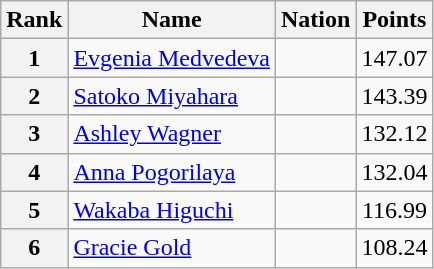<table class="wikitable sortable">
<tr>
<th>Rank</th>
<th>Name</th>
<th>Nation</th>
<th>Points</th>
</tr>
<tr>
<th>1</th>
<td><a href='#'>Evgenia Medvedeva</a></td>
<td></td>
<td align="center">147.07</td>
</tr>
<tr>
<th>2</th>
<td><a href='#'>Satoko Miyahara</a></td>
<td></td>
<td align="center">143.39</td>
</tr>
<tr>
<th>3</th>
<td><a href='#'>Ashley Wagner</a></td>
<td></td>
<td align="center">132.12</td>
</tr>
<tr>
<th>4</th>
<td><a href='#'>Anna Pogorilaya</a></td>
<td></td>
<td align="center">132.04</td>
</tr>
<tr>
<th>5</th>
<td><a href='#'>Wakaba Higuchi</a></td>
<td></td>
<td align="center">116.99</td>
</tr>
<tr>
<th>6</th>
<td><a href='#'>Gracie Gold</a></td>
<td></td>
<td align="center">108.24</td>
</tr>
</table>
